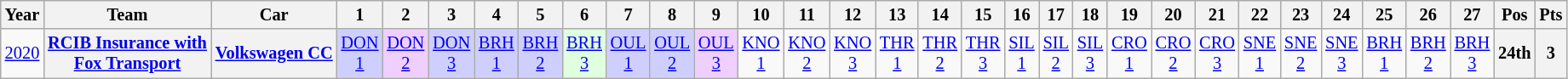<table class="wikitable" style="text-align:center; font-size:85%">
<tr>
<th>Year</th>
<th>Team</th>
<th>Car</th>
<th>1</th>
<th>2</th>
<th>3</th>
<th>4</th>
<th>5</th>
<th>6</th>
<th>7</th>
<th>8</th>
<th>9</th>
<th>10</th>
<th>11</th>
<th>12</th>
<th>13</th>
<th>14</th>
<th>15</th>
<th>16</th>
<th>17</th>
<th>18</th>
<th>19</th>
<th>20</th>
<th>21</th>
<th>22</th>
<th>23</th>
<th>24</th>
<th>25</th>
<th>26</th>
<th>27</th>
<th>Pos</th>
<th>Pts</th>
</tr>
<tr>
<td><a href='#'>2020</a></td>
<th nowrap><a href='#'>RCIB Insurance with<br>Fox Transport</a></th>
<th nowrap><a href='#'>Volkswagen CC</a></th>
<td style="background:#CFCFFF;"><a href='#'>DON<br>1</a><br></td>
<td style="background:#EFCFFF;"><a href='#'>DON<br>2</a><br></td>
<td style="background:#CFCFFF;"><a href='#'>DON<br>3</a><br></td>
<td style="background:#CFCFFF;"><a href='#'>BRH<br>1</a><br></td>
<td style="background:#CFCFFF;"><a href='#'>BRH<br>2</a><br></td>
<td style="background:#DFFFDF;"><a href='#'>BRH<br>3</a><br></td>
<td style="background:#CFCFFF;"><a href='#'>OUL<br>1</a><br></td>
<td style="background:#CFCFFF;"><a href='#'>OUL<br>2</a><br></td>
<td style="background:#EFCFFF;"><a href='#'>OUL<br>3</a><br></td>
<td><a href='#'>KNO<br>1</a></td>
<td><a href='#'>KNO<br>2</a></td>
<td><a href='#'>KNO<br>3</a></td>
<td><a href='#'>THR<br>1</a></td>
<td><a href='#'>THR<br>2</a></td>
<td><a href='#'>THR<br>3</a></td>
<td><a href='#'>SIL<br>1</a></td>
<td><a href='#'>SIL<br>2</a></td>
<td><a href='#'>SIL<br>3</a></td>
<td><a href='#'>CRO<br>1</a></td>
<td><a href='#'>CRO<br>2</a></td>
<td><a href='#'>CRO<br>3</a></td>
<td><a href='#'>SNE<br>1</a></td>
<td><a href='#'>SNE<br>2</a></td>
<td><a href='#'>SNE<br>3</a></td>
<td><a href='#'>BRH<br>1</a></td>
<td><a href='#'>BRH<br>2</a></td>
<td><a href='#'>BRH<br>3</a></td>
<th>24th</th>
<th>3</th>
</tr>
</table>
